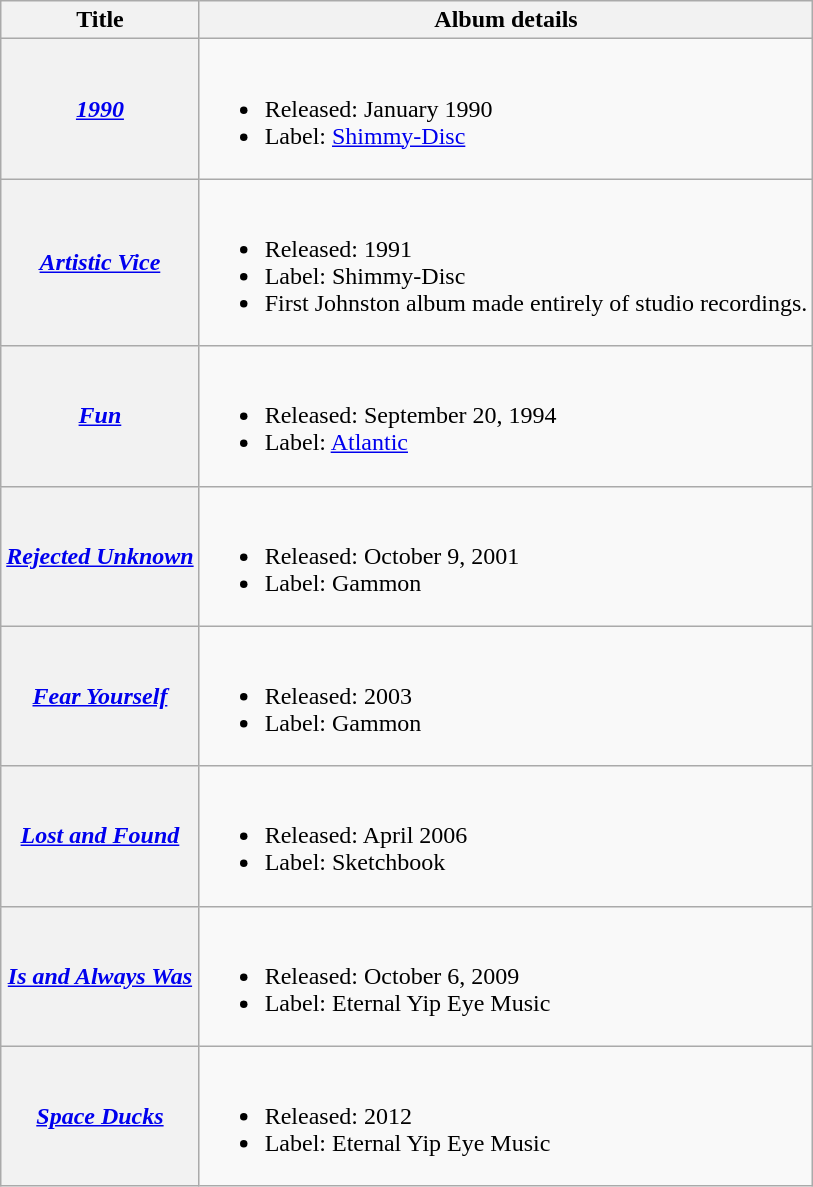<table class="wikitable plainrowheaders">
<tr>
<th scope="col">Title</th>
<th scope="col">Album details</th>
</tr>
<tr>
<th scope="row"><em><a href='#'>1990</a></em></th>
<td><br><ul><li>Released: January 1990</li><li>Label: <a href='#'>Shimmy-Disc</a></li></ul></td>
</tr>
<tr>
<th scope="row"><em><a href='#'>Artistic Vice</a></em></th>
<td><br><ul><li>Released: 1991</li><li>Label: Shimmy-Disc</li><li>First Johnston album made entirely of studio recordings.</li></ul></td>
</tr>
<tr>
<th scope="row"><em><a href='#'>Fun</a></em></th>
<td><br><ul><li>Released: September 20, 1994</li><li>Label: <a href='#'>Atlantic</a></li></ul></td>
</tr>
<tr>
<th scope="row"><em><a href='#'>Rejected Unknown</a></em></th>
<td><br><ul><li>Released: October 9, 2001</li><li>Label: Gammon</li></ul></td>
</tr>
<tr>
<th scope="row"><em><a href='#'>Fear Yourself</a></em></th>
<td><br><ul><li>Released: 2003</li><li>Label: Gammon</li></ul></td>
</tr>
<tr>
<th scope="row"><em><a href='#'>Lost and Found</a></em></th>
<td><br><ul><li>Released: April 2006</li><li>Label: Sketchbook</li></ul></td>
</tr>
<tr>
<th scope="row"><em><a href='#'>Is and Always Was</a></em></th>
<td><br><ul><li>Released: October 6, 2009</li><li>Label: Eternal Yip Eye Music</li></ul></td>
</tr>
<tr>
<th scope="row"><em><a href='#'>Space Ducks</a></em></th>
<td><br><ul><li>Released: 2012</li><li>Label: Eternal Yip Eye Music</li></ul></td>
</tr>
</table>
